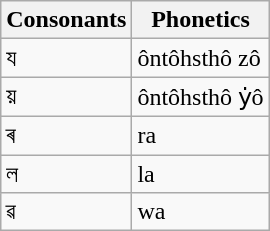<table class="wikitable">
<tr>
<th>Consonants</th>
<th>Phonetics</th>
</tr>
<tr>
<td>য</td>
<td>ôntôhsthô zô</td>
</tr>
<tr>
<td>য়</td>
<td>ôntôhsthô ẏô</td>
</tr>
<tr>
<td>ৰ</td>
<td>ra</td>
</tr>
<tr>
<td>ল</td>
<td>la</td>
</tr>
<tr>
<td>ৱ</td>
<td>wa</td>
</tr>
</table>
